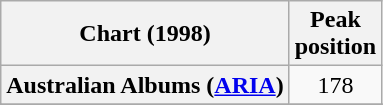<table class="wikitable sortable plainrowheaders" style="text-align:center">
<tr>
<th scope="col">Chart (1998)</th>
<th scope="col">Peak<br>position</th>
</tr>
<tr>
<th scope="row">Australian Albums (<a href='#'>ARIA</a>)</th>
<td align="center">178</td>
</tr>
<tr>
</tr>
<tr>
</tr>
<tr>
</tr>
<tr>
</tr>
<tr>
</tr>
<tr>
</tr>
<tr>
</tr>
<tr>
</tr>
<tr>
</tr>
<tr>
</tr>
<tr>
</tr>
<tr>
</tr>
</table>
